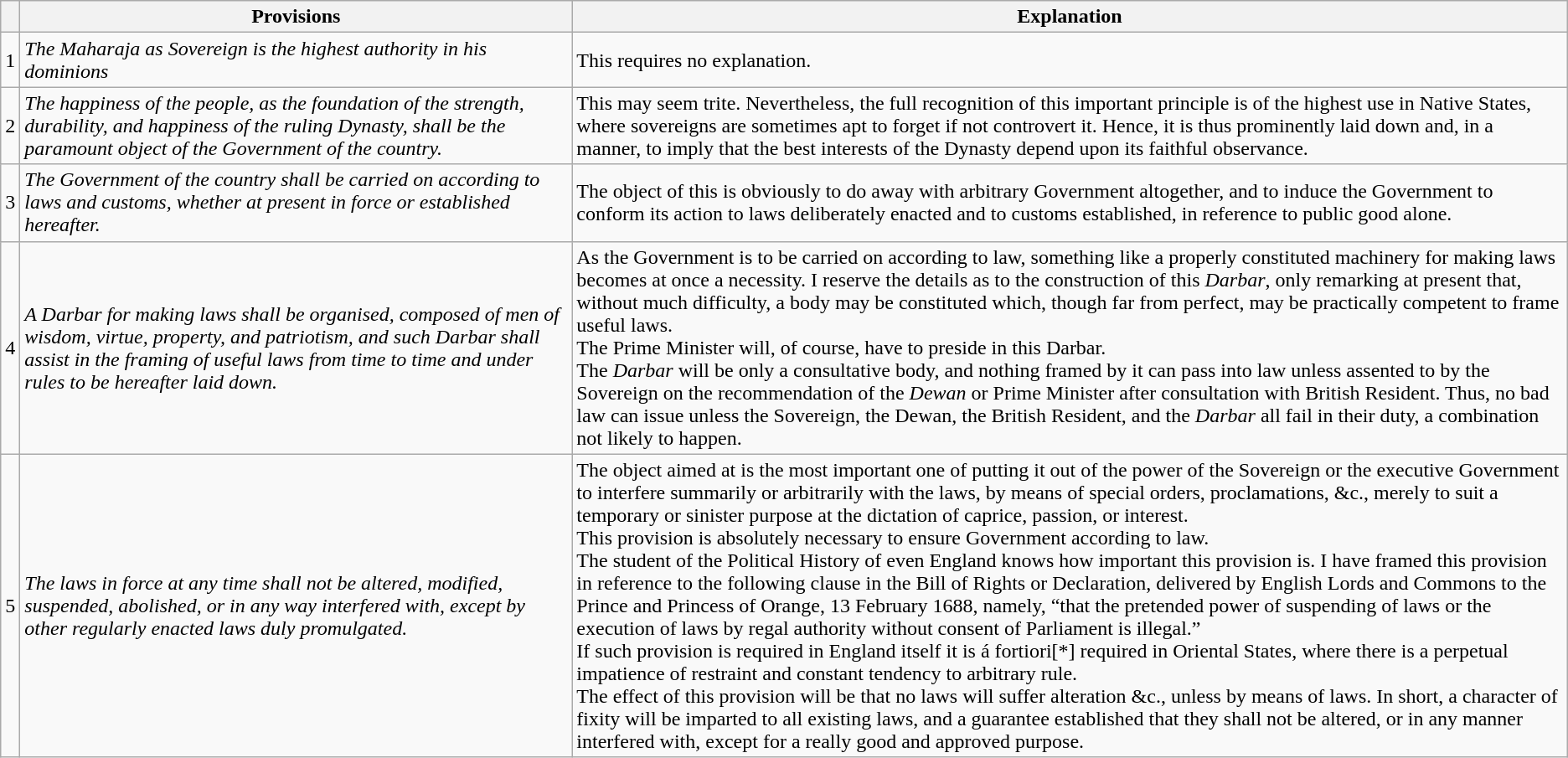<table class="wikitable">
<tr>
<th></th>
<th>Provisions</th>
<th>Explanation</th>
</tr>
<tr>
<td>1</td>
<td><em>The Maharaja as Sovereign is the highest authority in his dominions</em></td>
<td>This requires no explanation.</td>
</tr>
<tr>
<td>2</td>
<td><em>The happiness of the people, as the foundation of the strength, durability, and happiness of the ruling Dynasty, shall be the paramount object of the Government of the country.</em></td>
<td>This may seem trite. Nevertheless, the full recognition of this important principle is of the highest use in Native States, where sovereigns are sometimes apt to forget if not controvert it. Hence, it is thus prominently laid down and, in a manner, to imply that the best interests of the Dynasty depend upon its faithful observance.</td>
</tr>
<tr>
<td>3</td>
<td><em>The Government of the country shall be carried on according to laws and customs, whether at present in force or established hereafter.</em></td>
<td>The object of this is obviously to do away with arbitrary Government altogether, and to induce the Government to conform its action to laws deliberately enacted and to customs established, in reference to public good alone.</td>
</tr>
<tr>
<td>4</td>
<td><em>A Darbar for making laws shall be organised, composed of men of wisdom, virtue, property, and patriotism, and such Darbar shall assist in the framing of useful laws from time to time and under rules to be hereafter laid down.</em></td>
<td>As the Government is to be carried on according to law, something like a properly constituted machinery for making laws becomes at once a necessity. I reserve the details as to the construction of this <em>Darbar</em>, only remarking at present that, without much difficulty, a body may be constituted which, though far from perfect, may be practically competent to frame useful laws.<br>The Prime Minister will, of course, have to preside in this Darbar.<br>The <em>Darbar</em> will be only a consultative body, and nothing framed by it can pass into law unless assented to by the Sovereign on the recommendation of the <em>Dewan</em> or Prime Minister after consultation with British Resident. Thus, no bad law can issue unless the Sovereign, the Dewan, the British Resident, and the <em>Darbar</em> all fail in their duty, a combination not likely to happen.</td>
</tr>
<tr>
<td>5</td>
<td><em>The laws in force at any time shall not be altered, modified, suspended, abolished, or in any way interfered with, except by other regularly enacted laws duly promulgated.</em></td>
<td>The object aimed at is the most important one of putting it out of the power of the Sovereign or the executive Government to interfere summarily or arbitrarily with the laws, by means of special orders, proclamations, &c., merely to suit a temporary or sinister purpose at the dictation of caprice, passion, or interest.<br>This provision is absolutely necessary to ensure Government according to law.<br>The student of the Political History of even England knows how important this provision is. I have framed this provision in reference to the following clause in the Bill of Rights or Declaration, delivered by English Lords and Commons to the Prince and Princess of Orange, 13 February 1688, namely, “that the pretended power of suspending of laws or the execution of laws by regal authority without consent of Parliament is illegal.”<br>If such provision is required in England itself it is á fortiori[*] required in Oriental States, where there is a perpetual impatience of restraint and constant tendency to arbitrary rule.<br>The effect of this provision will be that no laws will suffer alteration &c., unless by means of laws. In short, a character of fixity will be imparted to all existing laws, and a guarantee established that they shall not be altered, or in any manner interfered with, except for a really good and approved purpose.</td>
</tr>
</table>
